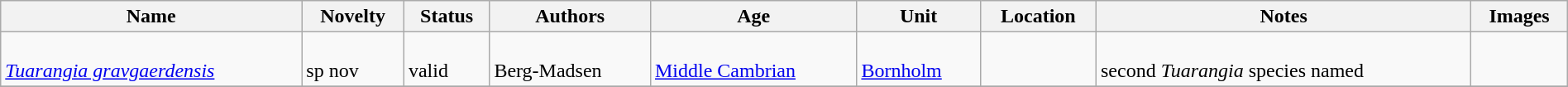<table class="wikitable sortable" align="center" width="100%">
<tr>
<th>Name</th>
<th>Novelty</th>
<th>Status</th>
<th>Authors</th>
<th>Age</th>
<th>Unit</th>
<th>Location</th>
<th>Notes</th>
<th>Images</th>
</tr>
<tr>
<td><br><em><a href='#'>Tuarangia gravgaerdensis</a></em></td>
<td><br>sp nov</td>
<td><br>valid</td>
<td><br>Berg-Madsen</td>
<td><br><a href='#'>Middle Cambrian</a></td>
<td><br><a href='#'>Bornholm</a></td>
<td><br></td>
<td><br>second <em>Tuarangia</em> species named</td>
<td></td>
</tr>
<tr>
</tr>
</table>
